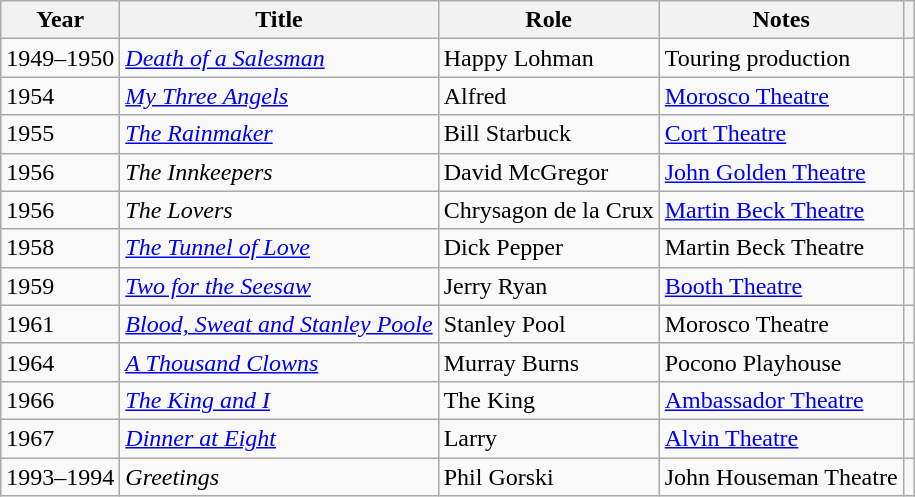<table class="wikitable sortable">
<tr>
<th>Year</th>
<th>Title</th>
<th>Role</th>
<th class="unsortable">Notes</th>
<th class="unsortable"></th>
</tr>
<tr>
<td>1949–1950</td>
<td><em><a href='#'>Death of a Salesman</a></em></td>
<td>Happy Lohman</td>
<td>Touring production</td>
<td align="center"></td>
</tr>
<tr>
<td>1954</td>
<td><em><a href='#'>My Three Angels</a></em></td>
<td>Alfred</td>
<td><a href='#'>Morosco Theatre</a></td>
<td align="center"></td>
</tr>
<tr>
<td>1955</td>
<td><em><a href='#'>The Rainmaker</a></em></td>
<td>Bill Starbuck</td>
<td><a href='#'>Cort Theatre</a></td>
<td align="center"></td>
</tr>
<tr>
<td>1956</td>
<td><em>The Innkeepers</em></td>
<td>David McGregor</td>
<td><a href='#'>John Golden Theatre</a></td>
<td align="center"></td>
</tr>
<tr>
<td>1956</td>
<td><em>The Lovers</em></td>
<td>Chrysagon de la Crux</td>
<td><a href='#'>Martin Beck Theatre</a></td>
<td align="center"></td>
</tr>
<tr>
<td>1958</td>
<td><em><a href='#'>The Tunnel of Love</a></em></td>
<td>Dick Pepper</td>
<td>Martin Beck Theatre</td>
<td align="center"></td>
</tr>
<tr>
<td>1959</td>
<td><em><a href='#'>Two for the Seesaw</a></em></td>
<td>Jerry Ryan</td>
<td><a href='#'>Booth Theatre</a></td>
<td align="center"></td>
</tr>
<tr>
<td>1961</td>
<td><em><a href='#'>Blood, Sweat and Stanley Poole</a></em></td>
<td>Stanley Pool</td>
<td>Morosco Theatre</td>
<td align="center"></td>
</tr>
<tr>
<td>1964</td>
<td><em><a href='#'>A Thousand Clowns</a></em></td>
<td>Murray Burns</td>
<td>Pocono Playhouse</td>
<td align="center"></td>
</tr>
<tr>
<td>1966</td>
<td><em><a href='#'>The King and I</a></em></td>
<td>The King</td>
<td><a href='#'>Ambassador Theatre</a></td>
<td align="center"></td>
</tr>
<tr>
<td>1967</td>
<td><em><a href='#'>Dinner at Eight</a></em></td>
<td>Larry</td>
<td><a href='#'>Alvin Theatre</a></td>
<td align="center"></td>
</tr>
<tr>
<td>1993–1994</td>
<td><em>Greetings</em></td>
<td>Phil Gorski</td>
<td>John Houseman Theatre</td>
<td align="center"></td>
</tr>
</table>
